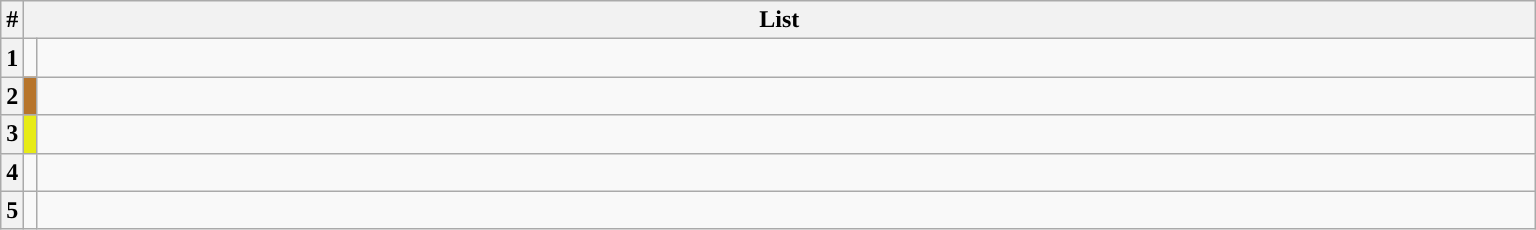<table class=wikitable>
<tr>
<th>#</th>
<th colspan=2 width=1000>List</th>
</tr>
<tr>
<th>1</th>
<td width="1" style="color:inherit;background:"></td>
<td><br>



</td>
</tr>
<tr>
<th>2</th>
<td width="1" style="color:inherit;background:#B7752C"></td>
<td><br>



</td>
</tr>
<tr>
<th>3</th>
<td width="1" style="color:inherit;background:#E7EB16"></td>
<td><br>



</td>
</tr>
<tr>
<th>4</th>
<td width="1"></td>
<td><br>



</td>
</tr>
<tr>
<th>5</th>
<td width="1" style="color:inherit;background:"></td>
<td><br>



</td>
</tr>
</table>
